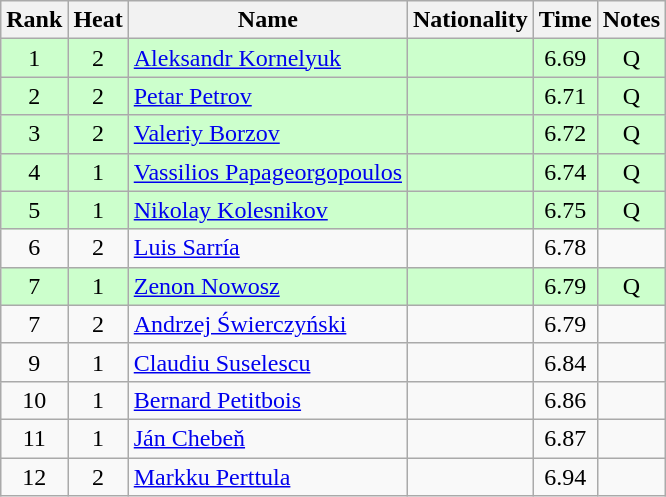<table class="wikitable sortable" style="text-align:center">
<tr>
<th>Rank</th>
<th>Heat</th>
<th>Name</th>
<th>Nationality</th>
<th>Time</th>
<th>Notes</th>
</tr>
<tr bgcolor=ccffcc>
<td>1</td>
<td>2</td>
<td align="left"><a href='#'>Aleksandr Kornelyuk</a></td>
<td align=left></td>
<td>6.69</td>
<td>Q</td>
</tr>
<tr bgcolor=ccffcc>
<td>2</td>
<td>2</td>
<td align="left"><a href='#'>Petar Petrov</a></td>
<td align=left></td>
<td>6.71</td>
<td>Q</td>
</tr>
<tr bgcolor=ccffcc>
<td>3</td>
<td>2</td>
<td align="left"><a href='#'>Valeriy Borzov</a></td>
<td align=left></td>
<td>6.72</td>
<td>Q</td>
</tr>
<tr bgcolor=ccffcc>
<td>4</td>
<td>1</td>
<td align="left"><a href='#'>Vassilios Papageorgopoulos</a></td>
<td align=left></td>
<td>6.74</td>
<td>Q</td>
</tr>
<tr bgcolor=ccffcc>
<td>5</td>
<td>1</td>
<td align="left"><a href='#'>Nikolay Kolesnikov</a></td>
<td align=left></td>
<td>6.75</td>
<td>Q</td>
</tr>
<tr>
<td>6</td>
<td>2</td>
<td align="left"><a href='#'>Luis Sarría</a></td>
<td align=left></td>
<td>6.78</td>
<td></td>
</tr>
<tr bgcolor=ccffcc>
<td>7</td>
<td>1</td>
<td align="left"><a href='#'>Zenon Nowosz</a></td>
<td align=left></td>
<td>6.79</td>
<td>Q</td>
</tr>
<tr>
<td>7</td>
<td>2</td>
<td align="left"><a href='#'>Andrzej Świerczyński</a></td>
<td align=left></td>
<td>6.79</td>
<td></td>
</tr>
<tr>
<td>9</td>
<td>1</td>
<td align="left"><a href='#'>Claudiu Suselescu</a></td>
<td align=left></td>
<td>6.84</td>
<td></td>
</tr>
<tr>
<td>10</td>
<td>1</td>
<td align="left"><a href='#'>Bernard Petitbois</a></td>
<td align=left></td>
<td>6.86</td>
<td></td>
</tr>
<tr>
<td>11</td>
<td>1</td>
<td align="left"><a href='#'>Ján Chebeň</a></td>
<td align=left></td>
<td>6.87</td>
<td></td>
</tr>
<tr>
<td>12</td>
<td>2</td>
<td align="left"><a href='#'>Markku Perttula</a></td>
<td align=left></td>
<td>6.94</td>
<td></td>
</tr>
</table>
